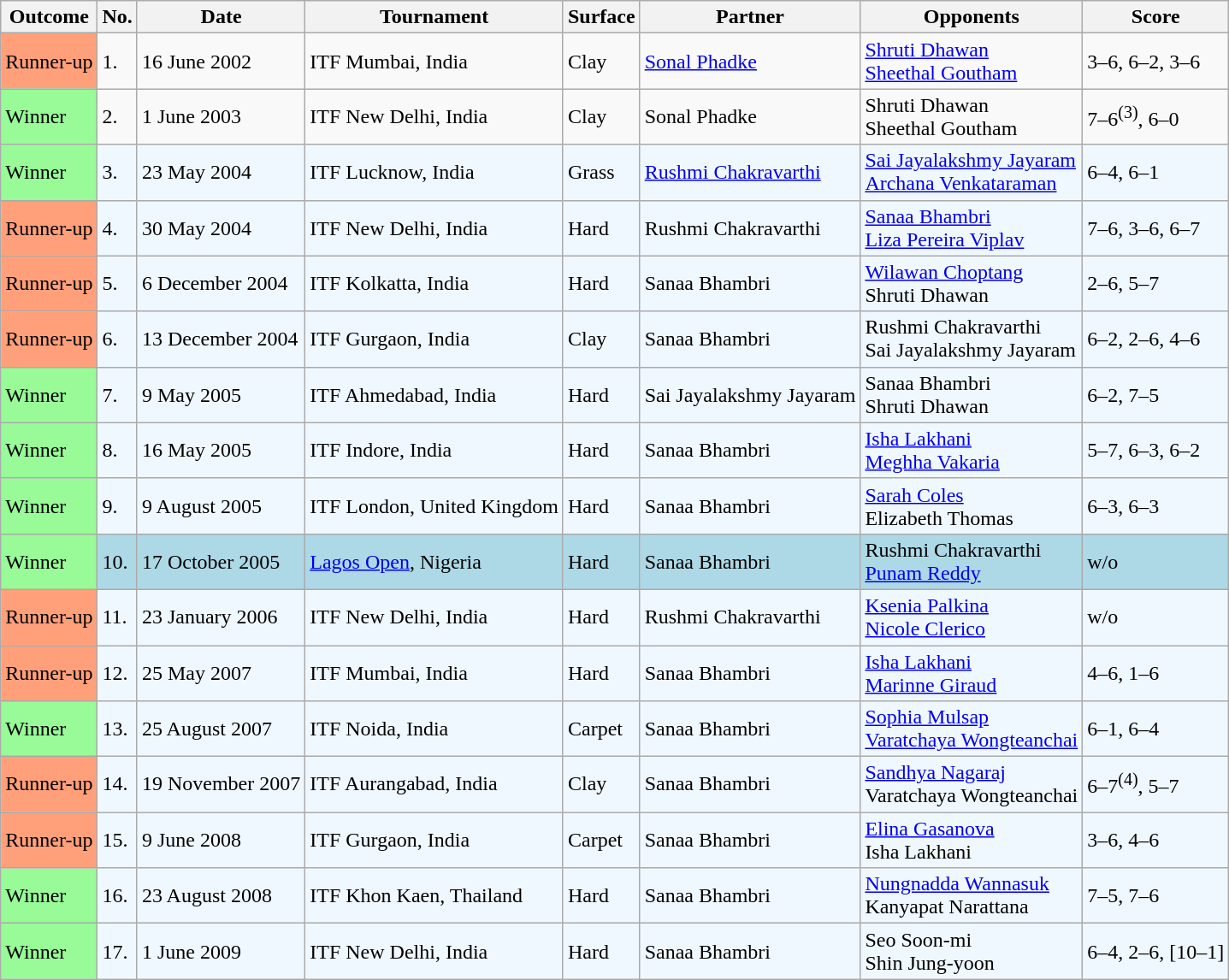<table class="sortable wikitable">
<tr>
<th>Outcome</th>
<th>No.</th>
<th>Date</th>
<th>Tournament</th>
<th>Surface</th>
<th>Partner</th>
<th>Opponents</th>
<th class=unsortable>Score</th>
</tr>
<tr>
<td bgcolor="FFA07A">Runner-up</td>
<td>1.</td>
<td>16 June 2002</td>
<td>ITF Mumbai, India</td>
<td>Clay</td>
<td> <a href='#'>Sonal Phadke</a></td>
<td> <a href='#'>Shruti Dhawan</a> <br>  <a href='#'>Sheethal Goutham</a></td>
<td>3–6, 6–2, 3–6</td>
</tr>
<tr>
<td bgcolor="98FB98">Winner</td>
<td>2.</td>
<td>1 June 2003</td>
<td>ITF New Delhi, India</td>
<td>Clay</td>
<td> Sonal Phadke</td>
<td> Shruti Dhawan <br>  Sheethal Goutham</td>
<td>7–6<sup>(3)</sup>, 6–0</td>
</tr>
<tr style="background:#f0f8ff;">
<td bgcolor="98FB98">Winner</td>
<td>3.</td>
<td>23 May 2004</td>
<td>ITF Lucknow, India</td>
<td>Grass</td>
<td> <a href='#'>Rushmi Chakravarthi</a></td>
<td> <a href='#'>Sai Jayalakshmy Jayaram</a> <br>  <a href='#'>Archana Venkataraman</a></td>
<td>6–4, 6–1</td>
</tr>
<tr style="background:#f0f8ff;">
<td bgcolor="FFA07A">Runner-up</td>
<td>4.</td>
<td>30 May 2004</td>
<td>ITF New Delhi, India</td>
<td>Hard</td>
<td> Rushmi Chakravarthi</td>
<td> <a href='#'>Sanaa Bhambri</a> <br>  <a href='#'>Liza Pereira Viplav</a></td>
<td>7–6, 3–6, 6–7</td>
</tr>
<tr style="background:#f0f8ff;">
<td bgcolor="FFA07A">Runner-up</td>
<td>5.</td>
<td>6 December 2004</td>
<td>ITF Kolkatta, India</td>
<td>Hard</td>
<td> Sanaa Bhambri</td>
<td> <a href='#'>Wilawan Choptang</a> <br>  Shruti Dhawan</td>
<td>2–6, 5–7</td>
</tr>
<tr style="background:#f0f8ff;">
<td bgcolor="FFA07A">Runner-up</td>
<td>6.</td>
<td>13 December 2004</td>
<td>ITF Gurgaon, India</td>
<td>Clay</td>
<td> Sanaa Bhambri</td>
<td> Rushmi Chakravarthi <br>  Sai Jayalakshmy Jayaram</td>
<td>6–2, 2–6, 4–6</td>
</tr>
<tr style="background:#f0f8ff;">
<td bgcolor="98FB98">Winner</td>
<td>7.</td>
<td>9 May 2005</td>
<td>ITF Ahmedabad, India</td>
<td>Hard</td>
<td> Sai Jayalakshmy Jayaram</td>
<td> Sanaa Bhambri <br>  Shruti Dhawan</td>
<td>6–2, 7–5</td>
</tr>
<tr style="background:#f0f8ff;">
<td bgcolor="98FB98">Winner</td>
<td>8.</td>
<td>16 May 2005</td>
<td>ITF Indore, India</td>
<td>Hard</td>
<td> Sanaa Bhambri</td>
<td> <a href='#'>Isha Lakhani</a> <br>  <a href='#'>Meghha Vakaria</a></td>
<td>5–7, 6–3, 6–2</td>
</tr>
<tr style="background:#f0f8ff;">
<td bgcolor="98FB98">Winner</td>
<td>9.</td>
<td>9 August 2005</td>
<td>ITF London, United Kingdom</td>
<td>Hard</td>
<td> Sanaa Bhambri</td>
<td> <a href='#'>Sarah Coles</a> <br>  Elizabeth Thomas</td>
<td>6–3, 6–3</td>
</tr>
<tr style="background:lightblue;">
<td bgcolor="98FB98">Winner</td>
<td>10.</td>
<td>17 October 2005</td>
<td><a href='#'>Lagos Open</a>, Nigeria</td>
<td>Hard</td>
<td> Sanaa Bhambri</td>
<td> Rushmi Chakravarthi <br>  <a href='#'>Punam Reddy</a></td>
<td>w/o</td>
</tr>
<tr style="background:#f0f8ff;">
<td bgcolor="FFA07A">Runner-up</td>
<td>11.</td>
<td>23 January 2006</td>
<td>ITF New Delhi, India</td>
<td>Hard</td>
<td> Rushmi Chakravarthi</td>
<td> <a href='#'>Ksenia Palkina</a> <br>  <a href='#'>Nicole Clerico</a></td>
<td>w/o</td>
</tr>
<tr style="background:#f0f8ff;">
<td bgcolor="FFA07A">Runner-up</td>
<td>12.</td>
<td>25 May 2007</td>
<td>ITF Mumbai, India</td>
<td>Hard</td>
<td> Sanaa Bhambri</td>
<td> <a href='#'>Isha Lakhani</a> <br>  <a href='#'>Marinne Giraud</a></td>
<td>4–6, 1–6</td>
</tr>
<tr style="background:#f0f8ff;">
<td bgcolor="98FB98">Winner</td>
<td>13.</td>
<td>25 August 2007</td>
<td>ITF Noida, India</td>
<td>Carpet</td>
<td> Sanaa Bhambri</td>
<td> <a href='#'>Sophia Mulsap</a> <br>  <a href='#'>Varatchaya Wongteanchai</a></td>
<td>6–1, 6–4</td>
</tr>
<tr style="background:#f0f8ff;">
<td bgcolor="FFA07A">Runner-up</td>
<td>14.</td>
<td>19 November 2007</td>
<td>ITF Aurangabad, India</td>
<td>Clay</td>
<td> Sanaa Bhambri</td>
<td> <a href='#'>Sandhya Nagaraj</a> <br>  Varatchaya Wongteanchai</td>
<td>6–7<sup>(4)</sup>, 5–7</td>
</tr>
<tr style="background:#f0f8ff;">
<td bgcolor="FFA07A">Runner-up</td>
<td>15.</td>
<td>9 June 2008</td>
<td>ITF Gurgaon, India</td>
<td>Carpet</td>
<td> Sanaa Bhambri</td>
<td> <a href='#'>Elina Gasanova</a> <br>  Isha Lakhani</td>
<td>3–6, 4–6</td>
</tr>
<tr style="background:#f0f8ff;">
<td bgcolor="98FB98">Winner</td>
<td>16.</td>
<td>23 August 2008</td>
<td>ITF Khon Kaen, Thailand</td>
<td>Hard</td>
<td> Sanaa Bhambri</td>
<td> <a href='#'>Nungnadda Wannasuk</a> <br>  Kanyapat Narattana</td>
<td>7–5, 7–6</td>
</tr>
<tr style="background:#f0f8ff;">
<td bgcolor="98FB98">Winner</td>
<td>17.</td>
<td>1 June 2009</td>
<td>ITF New Delhi, India</td>
<td>Hard</td>
<td> Sanaa Bhambri</td>
<td> Seo Soon-mi <br>  Shin Jung-yoon</td>
<td>6–4, 2–6, [10–1]</td>
</tr>
</table>
